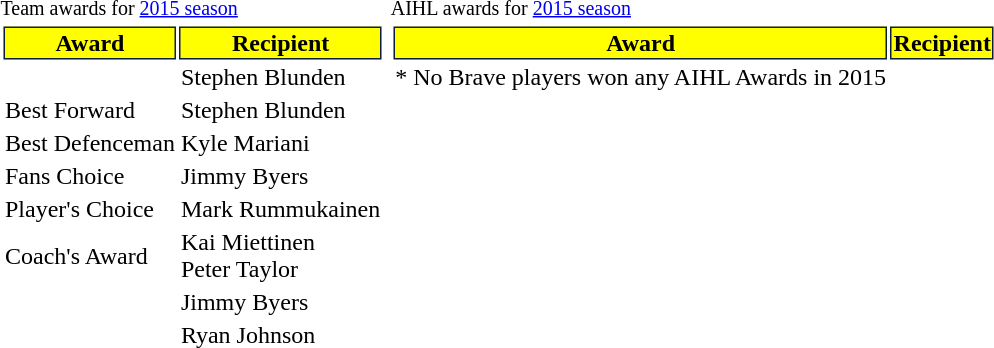<table>
<tr valign=top>
<td><br><small>Team awards for <a href='#'>2015 season</a></small><table class="toccolours">
<tr>
</tr>
<tr>
<th style="background:#FFFF00;color:black;border:#0c1f3d 1px solid">Award</th>
<th style="background:#FFFF00;color:black;border:#0c1f3d 1px solid">Recipient</th>
</tr>
<tr>
<td></td>
<td>  Stephen Blunden</td>
</tr>
<tr>
<td>Best Forward</td>
<td>  Stephen Blunden</td>
</tr>
<tr>
<td>Best Defenceman</td>
<td>  Kyle Mariani</td>
</tr>
<tr>
<td>Fans Choice</td>
<td>  Jimmy Byers</td>
</tr>
<tr>
<td>Player's Choice</td>
<td>  Mark Rummukainen</td>
</tr>
<tr>
<td>Coach's Award</td>
<td>  Kai Miettinen <br>  Peter Taylor</td>
</tr>
<tr>
<td></td>
<td>  Jimmy Byers</td>
</tr>
<tr>
<td></td>
<td>  Ryan Johnson</td>
</tr>
</table>
</td>
<td><br><small>AIHL awards for <a href='#'>2015 season</a></small><table class="toccolours">
<tr>
</tr>
<tr>
<th style="background:#FFFF00;color:black;border:#0c1f3d 1px solid">Award</th>
<th style="background:#FFFF00;color:black;border:#0c1f3d 1px solid">Recipient</th>
</tr>
<tr>
<td>* No Brave players won any AIHL Awards in 2015</td>
</tr>
</table>
</td>
</tr>
</table>
